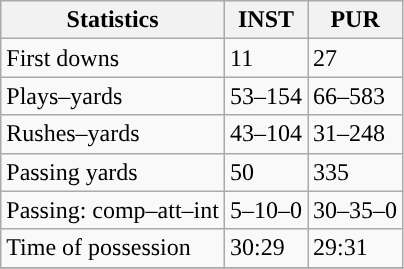<table class="wikitable" style="float: left;">
<tr>
<th>Statistics</th>
<th>INST</th>
<th>PUR</th>
</tr>
<tr>
<td>First downs</td>
<td>11</td>
<td>27</td>
</tr>
<tr>
<td>Plays–yards</td>
<td>53–154</td>
<td>66–583</td>
</tr>
<tr>
<td>Rushes–yards</td>
<td>43–104</td>
<td>31–248</td>
</tr>
<tr>
<td>Passing yards</td>
<td>50</td>
<td>335</td>
</tr>
<tr>
<td>Passing: comp–att–int</td>
<td>5–10–0</td>
<td>30–35–0</td>
</tr>
<tr>
<td>Time of possession</td>
<td>30:29</td>
<td>29:31</td>
</tr>
<tr>
</tr>
</table>
